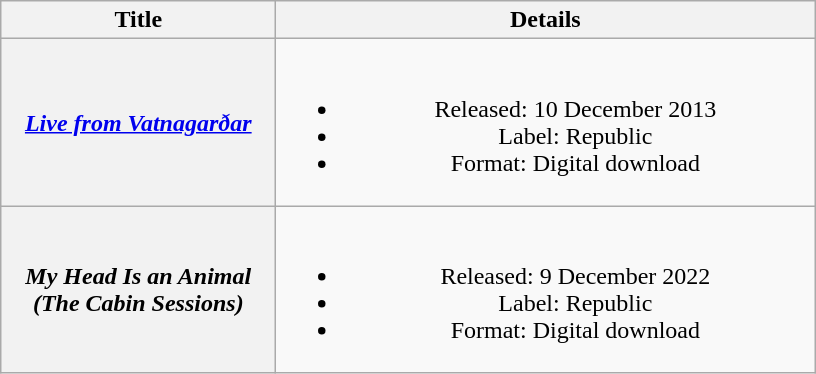<table class="wikitable plainrowheaders" style="text-align:center;">
<tr>
<th scope="col" style="width:11em;">Title</th>
<th scope="col" style="width:22em;">Details</th>
</tr>
<tr>
<th scope="row"><em><a href='#'>Live from Vatnagarðar</a></em></th>
<td><br><ul><li>Released: 10 December 2013</li><li>Label: Republic</li><li>Format: Digital download</li></ul></td>
</tr>
<tr>
<th scope="row"><em>My Head Is an Animal (The Cabin Sessions)</em></th>
<td><br><ul><li>Released: 9 December 2022</li><li>Label: Republic</li><li>Format: Digital download</li></ul></td>
</tr>
</table>
